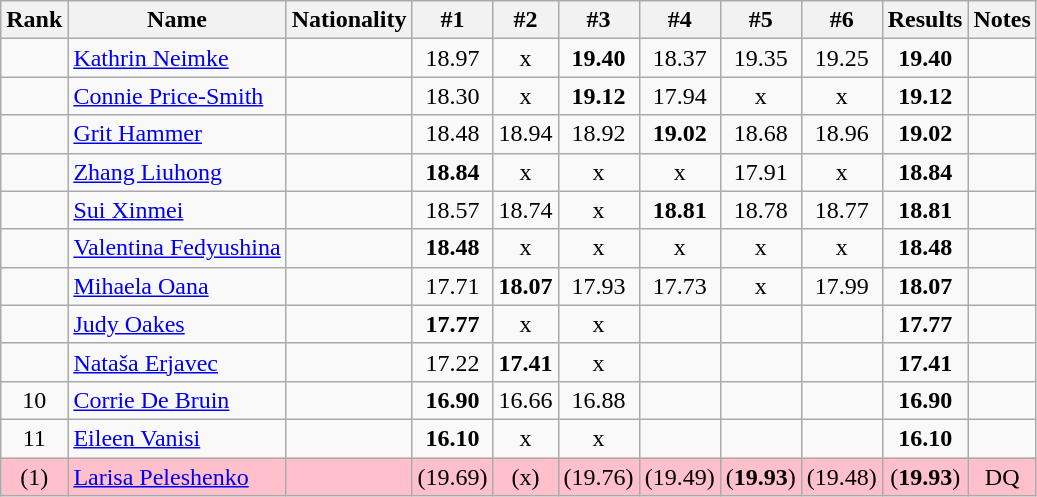<table class="wikitable sortable" style="text-align:center">
<tr>
<th>Rank</th>
<th>Name</th>
<th>Nationality</th>
<th>#1</th>
<th>#2</th>
<th>#3</th>
<th>#4</th>
<th>#5</th>
<th>#6</th>
<th>Results</th>
<th>Notes</th>
</tr>
<tr>
<td></td>
<td align="left"><a href='#'>Kathrin Neimke</a></td>
<td align=left></td>
<td>18.97</td>
<td>x</td>
<td><strong>19.40</strong></td>
<td>18.37</td>
<td>19.35</td>
<td>19.25</td>
<td><strong>19.40</strong></td>
<td></td>
</tr>
<tr>
<td></td>
<td align="left"><a href='#'>Connie Price-Smith</a></td>
<td align=left></td>
<td>18.30</td>
<td>x</td>
<td><strong>19.12</strong></td>
<td>17.94</td>
<td>x</td>
<td>x</td>
<td><strong>19.12</strong></td>
<td></td>
</tr>
<tr>
<td></td>
<td align="left"><a href='#'>Grit Hammer</a></td>
<td align=left></td>
<td>18.48</td>
<td>18.94</td>
<td>18.92</td>
<td><strong>19.02</strong></td>
<td>18.68</td>
<td>18.96</td>
<td><strong>19.02</strong></td>
<td></td>
</tr>
<tr>
<td></td>
<td align="left"><a href='#'>Zhang Liuhong</a></td>
<td align=left></td>
<td><strong>18.84</strong></td>
<td>x</td>
<td>x</td>
<td>x</td>
<td>17.91</td>
<td>x</td>
<td><strong>18.84</strong></td>
<td></td>
</tr>
<tr>
<td></td>
<td align="left"><a href='#'>Sui Xinmei</a></td>
<td align=left></td>
<td>18.57</td>
<td>18.74</td>
<td>x</td>
<td><strong>18.81</strong></td>
<td>18.78</td>
<td>18.77</td>
<td><strong>18.81</strong></td>
<td></td>
</tr>
<tr>
<td></td>
<td align="left"><a href='#'>Valentina Fedyushina</a></td>
<td align=left></td>
<td><strong>18.48</strong></td>
<td>x</td>
<td>x</td>
<td>x</td>
<td>x</td>
<td>x</td>
<td><strong>18.48</strong></td>
<td></td>
</tr>
<tr>
<td></td>
<td align="left"><a href='#'>Mihaela Oana</a></td>
<td align=left></td>
<td>17.71</td>
<td><strong>18.07</strong></td>
<td>17.93</td>
<td>17.73</td>
<td>x</td>
<td>17.99</td>
<td><strong>18.07</strong></td>
<td></td>
</tr>
<tr>
<td></td>
<td align="left"><a href='#'>Judy Oakes</a></td>
<td align=left></td>
<td><strong>17.77</strong></td>
<td>x</td>
<td>x</td>
<td></td>
<td></td>
<td></td>
<td><strong>17.77</strong></td>
<td></td>
</tr>
<tr>
<td></td>
<td align="left"><a href='#'>Nataša Erjavec</a></td>
<td align=left></td>
<td>17.22</td>
<td><strong>17.41</strong></td>
<td>x</td>
<td></td>
<td></td>
<td></td>
<td><strong>17.41</strong></td>
<td></td>
</tr>
<tr>
<td>10</td>
<td align="left"><a href='#'>Corrie De Bruin</a></td>
<td align=left></td>
<td><strong>16.90</strong></td>
<td>16.66</td>
<td>16.88</td>
<td></td>
<td></td>
<td></td>
<td><strong>16.90</strong></td>
<td></td>
</tr>
<tr>
<td>11</td>
<td align="left"><a href='#'>Eileen Vanisi</a></td>
<td align=left></td>
<td><strong>16.10</strong></td>
<td>x</td>
<td>x</td>
<td></td>
<td></td>
<td></td>
<td><strong>16.10</strong></td>
<td></td>
</tr>
<tr bgcolor=pink>
<td>(1) </td>
<td align="left"><a href='#'>Larisa Peleshenko</a></td>
<td align=left></td>
<td>(19.69)</td>
<td>(x)</td>
<td>(19.76)</td>
<td>(19.49)</td>
<td>(<strong>19.93</strong>)</td>
<td>(19.48)</td>
<td>(<strong>19.93</strong>)</td>
<td>DQ </td>
</tr>
</table>
